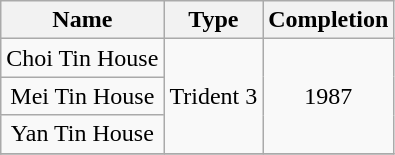<table class="wikitable" style="text-align: center">
<tr>
<th>Name</th>
<th>Type</th>
<th>Completion</th>
</tr>
<tr>
<td>Choi Tin House</td>
<td rowspan="3">Trident 3</td>
<td rowspan="3">1987</td>
</tr>
<tr>
<td>Mei Tin House</td>
</tr>
<tr>
<td>Yan Tin House</td>
</tr>
<tr>
</tr>
</table>
